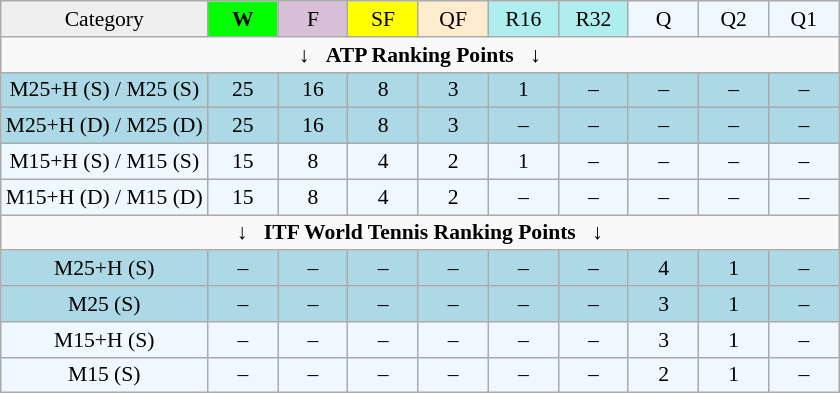<table class="wikitable" style="font-size:90%">
<tr align=center>
<td style="background:#efefef;">Category</td>
<td style="width:40px; background:lime;"><strong>W</strong></td>
<td style="width:40px; background:thistle;">F</td>
<td style="width:40px; background:#ff0;">SF</td>
<td style="width:40px; background:#ffebcd;">QF</td>
<td style="width:40px; background:#afeeee;">R16</td>
<td style="width:40px; background:#afeeee;">R32</td>
<td style="width:40px; background:#f0f8ff;">Q</td>
<td style="width:40px; background:#f0f8ff;">Q2</td>
<td style="width:40px; background:#f0f8ff;">Q1</td>
</tr>
<tr>
<td colspan="11" align="center">↓   <strong>ATP Ranking Points</strong>   ↓</td>
</tr>
<tr style="text-align:center; background:lightblue;">
<td>M25+H (S) / M25 (S)</td>
<td>25</td>
<td>16</td>
<td>8</td>
<td>3</td>
<td>1</td>
<td>–</td>
<td>–</td>
<td>–</td>
<td>–</td>
</tr>
<tr style="text-align:center; background:lightblue;">
<td>M25+H (D) / M25 (D)</td>
<td>25</td>
<td>16</td>
<td>8</td>
<td>3</td>
<td>–</td>
<td>–</td>
<td>–</td>
<td>–</td>
<td>–</td>
</tr>
<tr style="text-align:center; background:#f0f8ff;">
<td>M15+H (S) / M15 (S)</td>
<td>15</td>
<td>8</td>
<td>4</td>
<td>2</td>
<td>1</td>
<td>–</td>
<td>–</td>
<td>–</td>
<td>–</td>
</tr>
<tr style="text-align:center; background:#f0f8ff;">
<td>M15+H (D) / M15 (D)</td>
<td>15</td>
<td>8</td>
<td>4</td>
<td>2</td>
<td>–</td>
<td>–</td>
<td>–</td>
<td>–</td>
<td>–</td>
</tr>
<tr>
<td colspan="11" align="center">↓   <strong>ITF World Tennis Ranking Points</strong>   ↓</td>
</tr>
<tr style="text-align:center; background:lightblue;">
<td>M25+H (S)</td>
<td>–</td>
<td>–</td>
<td>–</td>
<td>–</td>
<td>–</td>
<td>–</td>
<td>4</td>
<td>1</td>
<td>–</td>
</tr>
<tr style="text-align:center; background:lightblue;">
<td>M25 (S)</td>
<td>–</td>
<td>–</td>
<td>–</td>
<td>–</td>
<td>–</td>
<td>–</td>
<td>3</td>
<td>1</td>
<td>–</td>
</tr>
<tr style="text-align:center; background:#f0f8ff;">
<td>M15+H (S)</td>
<td>–</td>
<td>–</td>
<td>–</td>
<td>–</td>
<td>–</td>
<td>–</td>
<td>3</td>
<td>1</td>
<td>–</td>
</tr>
<tr style="text-align:center; background:#f0f8ff;">
<td>M15 (S)</td>
<td>–</td>
<td>–</td>
<td>–</td>
<td>–</td>
<td>–</td>
<td>–</td>
<td>2</td>
<td>1</td>
<td>–</td>
</tr>
</table>
